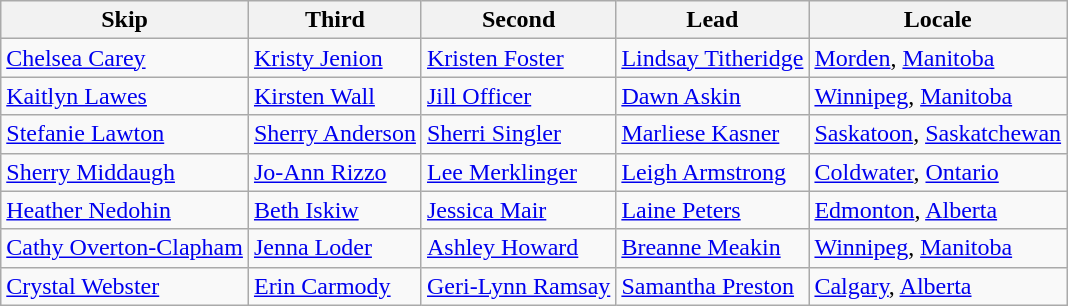<table class="wikitable">
<tr>
<th scope="col">Skip</th>
<th scope="col">Third</th>
<th scope="col">Second</th>
<th scope="col">Lead</th>
<th scope="col">Locale</th>
</tr>
<tr>
<td><a href='#'>Chelsea Carey</a></td>
<td><a href='#'>Kristy Jenion</a></td>
<td><a href='#'>Kristen Foster</a></td>
<td><a href='#'>Lindsay Titheridge</a></td>
<td> <a href='#'>Morden</a>, <a href='#'>Manitoba</a></td>
</tr>
<tr>
<td><a href='#'>Kaitlyn Lawes</a></td>
<td><a href='#'>Kirsten Wall</a></td>
<td><a href='#'>Jill Officer</a></td>
<td><a href='#'>Dawn Askin</a></td>
<td> <a href='#'>Winnipeg</a>, <a href='#'>Manitoba</a></td>
</tr>
<tr>
<td><a href='#'>Stefanie Lawton</a></td>
<td><a href='#'>Sherry Anderson</a></td>
<td><a href='#'>Sherri Singler</a></td>
<td><a href='#'>Marliese Kasner</a></td>
<td> <a href='#'>Saskatoon</a>, <a href='#'>Saskatchewan</a></td>
</tr>
<tr>
<td><a href='#'>Sherry Middaugh</a></td>
<td><a href='#'>Jo-Ann Rizzo</a></td>
<td><a href='#'>Lee Merklinger</a></td>
<td><a href='#'>Leigh Armstrong</a></td>
<td> <a href='#'>Coldwater</a>, <a href='#'>Ontario</a></td>
</tr>
<tr>
<td><a href='#'>Heather Nedohin</a></td>
<td><a href='#'>Beth Iskiw</a></td>
<td><a href='#'>Jessica Mair</a></td>
<td><a href='#'>Laine Peters</a></td>
<td> <a href='#'>Edmonton</a>, <a href='#'>Alberta</a></td>
</tr>
<tr>
<td><a href='#'>Cathy Overton-Clapham</a></td>
<td><a href='#'>Jenna Loder</a></td>
<td><a href='#'>Ashley Howard</a></td>
<td><a href='#'>Breanne Meakin</a></td>
<td> <a href='#'>Winnipeg</a>, <a href='#'>Manitoba</a></td>
</tr>
<tr>
<td><a href='#'>Crystal Webster</a></td>
<td><a href='#'>Erin Carmody</a></td>
<td><a href='#'>Geri-Lynn Ramsay</a></td>
<td><a href='#'>Samantha Preston</a></td>
<td> <a href='#'>Calgary</a>, <a href='#'>Alberta</a></td>
</tr>
</table>
